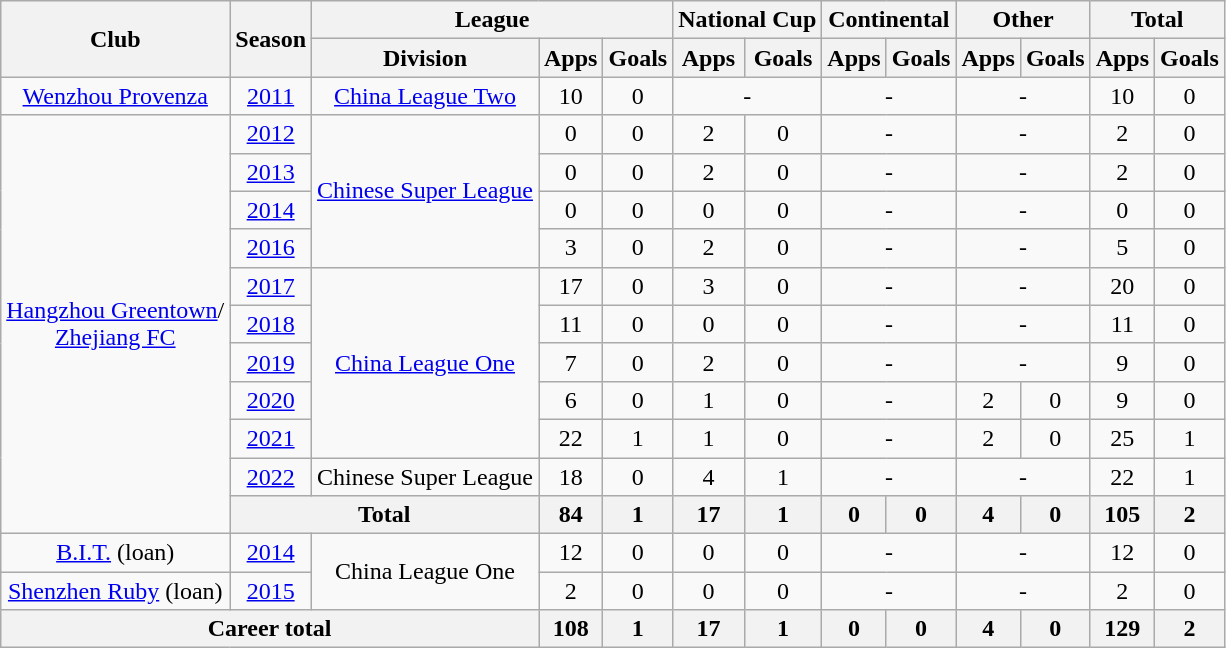<table class="wikitable" style="text-align: center">
<tr>
<th rowspan="2">Club</th>
<th rowspan="2">Season</th>
<th colspan="3">League</th>
<th colspan="2">National Cup</th>
<th colspan="2">Continental</th>
<th colspan="2">Other</th>
<th colspan="2">Total</th>
</tr>
<tr>
<th>Division</th>
<th>Apps</th>
<th>Goals</th>
<th>Apps</th>
<th>Goals</th>
<th>Apps</th>
<th>Goals</th>
<th>Apps</th>
<th>Goals</th>
<th>Apps</th>
<th>Goals</th>
</tr>
<tr>
<td><a href='#'>Wenzhou Provenza</a></td>
<td><a href='#'>2011</a></td>
<td><a href='#'>China League Two</a></td>
<td>10</td>
<td>0</td>
<td colspan="2">-</td>
<td colspan="2">-</td>
<td colspan="2">-</td>
<td>10</td>
<td>0</td>
</tr>
<tr>
<td rowspan=11><a href='#'>Hangzhou Greentown</a>/<br><a href='#'>Zhejiang FC</a></td>
<td><a href='#'>2012</a></td>
<td rowspan=4><a href='#'>Chinese Super League</a></td>
<td>0</td>
<td>0</td>
<td>2</td>
<td>0</td>
<td colspan="2">-</td>
<td colspan="2">-</td>
<td>2</td>
<td>0</td>
</tr>
<tr>
<td><a href='#'>2013</a></td>
<td>0</td>
<td>0</td>
<td>2</td>
<td>0</td>
<td colspan="2">-</td>
<td colspan="2">-</td>
<td>2</td>
<td>0</td>
</tr>
<tr>
<td><a href='#'>2014</a></td>
<td>0</td>
<td>0</td>
<td>0</td>
<td>0</td>
<td colspan="2">-</td>
<td colspan="2">-</td>
<td>0</td>
<td>0</td>
</tr>
<tr>
<td><a href='#'>2016</a></td>
<td>3</td>
<td>0</td>
<td>2</td>
<td>0</td>
<td colspan="2">-</td>
<td colspan="2">-</td>
<td>5</td>
<td>0</td>
</tr>
<tr>
<td><a href='#'>2017</a></td>
<td rowspan=5><a href='#'>China League One</a></td>
<td>17</td>
<td>0</td>
<td>3</td>
<td>0</td>
<td colspan="2">-</td>
<td colspan="2">-</td>
<td>20</td>
<td>0</td>
</tr>
<tr>
<td><a href='#'>2018</a></td>
<td>11</td>
<td>0</td>
<td>0</td>
<td>0</td>
<td colspan="2">-</td>
<td colspan="2">-</td>
<td>11</td>
<td>0</td>
</tr>
<tr>
<td><a href='#'>2019</a></td>
<td>7</td>
<td>0</td>
<td>2</td>
<td>0</td>
<td colspan="2">-</td>
<td colspan="2">-</td>
<td>9</td>
<td>0</td>
</tr>
<tr>
<td><a href='#'>2020</a></td>
<td>6</td>
<td>0</td>
<td>1</td>
<td>0</td>
<td colspan="2">-</td>
<td>2</td>
<td>0</td>
<td>9</td>
<td>0</td>
</tr>
<tr>
<td><a href='#'>2021</a></td>
<td>22</td>
<td>1</td>
<td>1</td>
<td>0</td>
<td colspan="2">-</td>
<td>2</td>
<td>0</td>
<td>25</td>
<td>1</td>
</tr>
<tr>
<td><a href='#'>2022</a></td>
<td>Chinese Super League</td>
<td>18</td>
<td>0</td>
<td>4</td>
<td>1</td>
<td colspan="2">-</td>
<td colspan="2">-</td>
<td>22</td>
<td>1</td>
</tr>
<tr>
<th colspan=2>Total</th>
<th>84</th>
<th>1</th>
<th>17</th>
<th>1</th>
<th>0</th>
<th>0</th>
<th>4</th>
<th>0</th>
<th>105</th>
<th>2</th>
</tr>
<tr>
<td><a href='#'>B.I.T.</a> (loan)</td>
<td><a href='#'>2014</a></td>
<td rowspan="2">China League One</td>
<td>12</td>
<td>0</td>
<td>0</td>
<td>0</td>
<td colspan="2">-</td>
<td colspan="2">-</td>
<td>12</td>
<td>0</td>
</tr>
<tr>
<td><a href='#'>Shenzhen Ruby</a> (loan)</td>
<td><a href='#'>2015</a></td>
<td>2</td>
<td>0</td>
<td>0</td>
<td>0</td>
<td colspan="2">-</td>
<td colspan="2">-</td>
<td>2</td>
<td>0</td>
</tr>
<tr>
<th colspan=3>Career total</th>
<th>108</th>
<th>1</th>
<th>17</th>
<th>1</th>
<th>0</th>
<th>0</th>
<th>4</th>
<th>0</th>
<th>129</th>
<th>2</th>
</tr>
</table>
